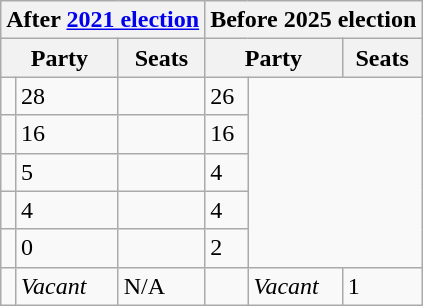<table class="wikitable">
<tr>
<th colspan="3">After <a href='#'>2021 election</a></th>
<th colspan="3">Before 2025 election</th>
</tr>
<tr>
<th colspan="2">Party</th>
<th>Seats</th>
<th colspan="2">Party</th>
<th>Seats</th>
</tr>
<tr>
<td></td>
<td>28</td>
<td></td>
<td>26</td>
</tr>
<tr>
<td></td>
<td>16</td>
<td></td>
<td>16</td>
</tr>
<tr>
<td></td>
<td>5</td>
<td></td>
<td>4</td>
</tr>
<tr>
<td></td>
<td>4</td>
<td></td>
<td>4</td>
</tr>
<tr>
<td></td>
<td>0</td>
<td></td>
<td>2</td>
</tr>
<tr>
<td></td>
<td><em>Vacant</em></td>
<td>N/A</td>
<td></td>
<td><em>Vacant</em></td>
<td>1</td>
</tr>
</table>
